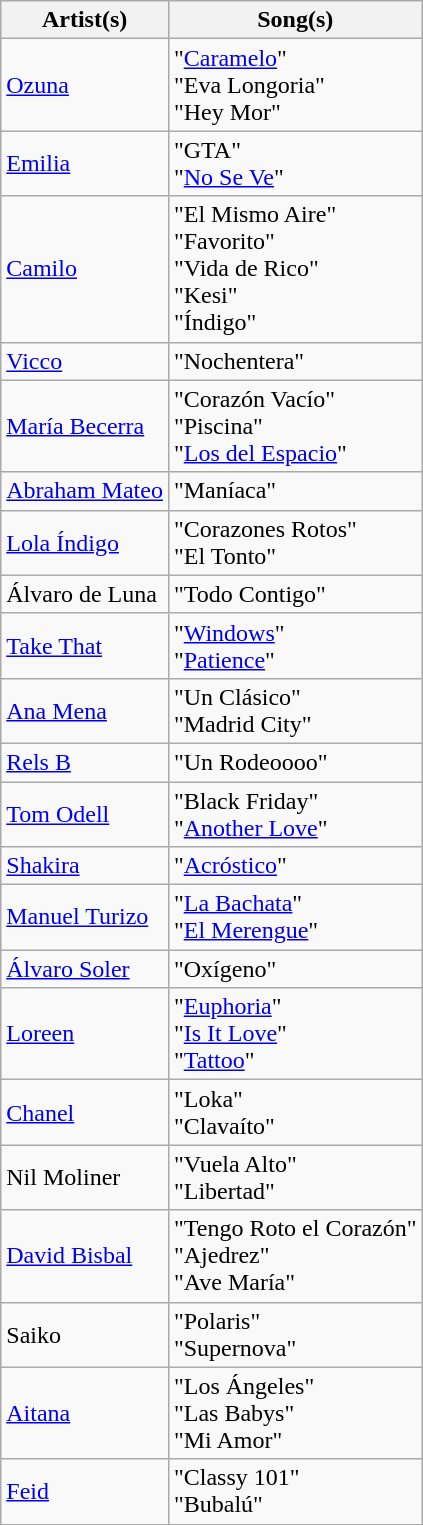<table class="wikitable">
<tr>
<th>Artist(s)</th>
<th>Song(s)</th>
</tr>
<tr>
<td><a href='#'>Ozuna</a></td>
<td>"<a href='#'>Caramelo</a>"<br>"Eva Longoria"<br>"Hey Mor"</td>
</tr>
<tr>
<td><a href='#'>Emilia</a></td>
<td>"GTA"<br>"<a href='#'>No Se Ve</a>"</td>
</tr>
<tr>
<td><a href='#'>Camilo</a></td>
<td>"El Mismo Aire"<br>"Favorito"<br>"Vida de Rico"<br>"Kesi"<br>"Índigo" </td>
</tr>
<tr>
<td><a href='#'>Vicco</a></td>
<td>"Nochentera"</td>
</tr>
<tr>
<td><a href='#'>María Becerra</a></td>
<td>"Corazón Vacío"<br>"Piscina"<br>"<a href='#'>Los del Espacio</a>"</td>
</tr>
<tr>
<td><a href='#'>Abraham Mateo</a></td>
<td>"Maníaca"</td>
</tr>
<tr>
<td><a href='#'>Lola Índigo</a></td>
<td>"Corazones Rotos"<br>"El Tonto"</td>
</tr>
<tr>
<td>Álvaro de Luna</td>
<td>"Todo Contigo"</td>
</tr>
<tr>
<td><a href='#'>Take That</a></td>
<td>"<a href='#'>Windows</a>"<br>"<a href='#'>Patience</a>"</td>
</tr>
<tr>
<td><a href='#'>Ana Mena</a></td>
<td>"Un Clásico"<br>"Madrid City"</td>
</tr>
<tr>
<td><a href='#'>Rels B</a></td>
<td>"Un Rodeoooo"</td>
</tr>
<tr>
<td><a href='#'>Tom Odell</a></td>
<td>"Black Friday"<br>"<a href='#'>Another Love</a>"</td>
</tr>
<tr>
<td><a href='#'>Shakira</a></td>
<td>"<a href='#'>Acróstico</a>"<br></td>
</tr>
<tr>
<td><a href='#'>Manuel Turizo</a></td>
<td>"<a href='#'>La Bachata</a>"<br>"<a href='#'>El Merengue</a>"</td>
</tr>
<tr>
<td><a href='#'>Álvaro Soler</a></td>
<td>"Oxígeno"</td>
</tr>
<tr>
<td><a href='#'>Loreen</a></td>
<td>"<a href='#'>Euphoria</a>"<br>"<a href='#'>Is It Love</a>"<br>"<a href='#'>Tattoo</a>"</td>
</tr>
<tr>
<td><a href='#'>Chanel</a></td>
<td>"Loka" <br>"Clavaíto" </td>
</tr>
<tr>
<td>Nil Moliner</td>
<td>"Vuela Alto"<br>"Libertad"</td>
</tr>
<tr>
<td><a href='#'>David Bisbal</a></td>
<td>"Tengo Roto el Corazón"<br>"Ajedrez"<br>"Ave María"</td>
</tr>
<tr>
<td>Saiko</td>
<td>"Polaris"<br>"Supernova"</td>
</tr>
<tr>
<td><a href='#'>Aitana</a></td>
<td>"Los Ángeles"<br>"Las Babys"<br>"Mi Amor"</td>
</tr>
<tr>
<td><a href='#'>Feid</a></td>
<td>"Classy 101" <br>"Bubalú"</td>
</tr>
<tr>
</tr>
</table>
